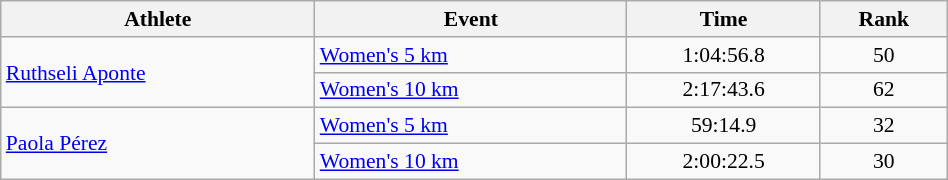<table class="wikitable" style="text-align:center; font-size:90%; width:50%;">
<tr>
<th>Athlete</th>
<th>Event</th>
<th>Time</th>
<th>Rank</th>
</tr>
<tr>
<td align=left rowspan=2><a href='#'>Ruthseli Aponte</a></td>
<td align=left><a href='#'>Women's 5 km</a></td>
<td>1:04:56.8</td>
<td>50</td>
</tr>
<tr>
<td align=left><a href='#'>Women's 10 km</a></td>
<td>2:17:43.6</td>
<td>62</td>
</tr>
<tr>
<td align=left rowspan=2><a href='#'>Paola Pérez</a></td>
<td align=left><a href='#'>Women's 5 km</a></td>
<td>59:14.9</td>
<td>32</td>
</tr>
<tr>
<td align=left><a href='#'>Women's 10 km</a></td>
<td>2:00:22.5</td>
<td>30</td>
</tr>
</table>
